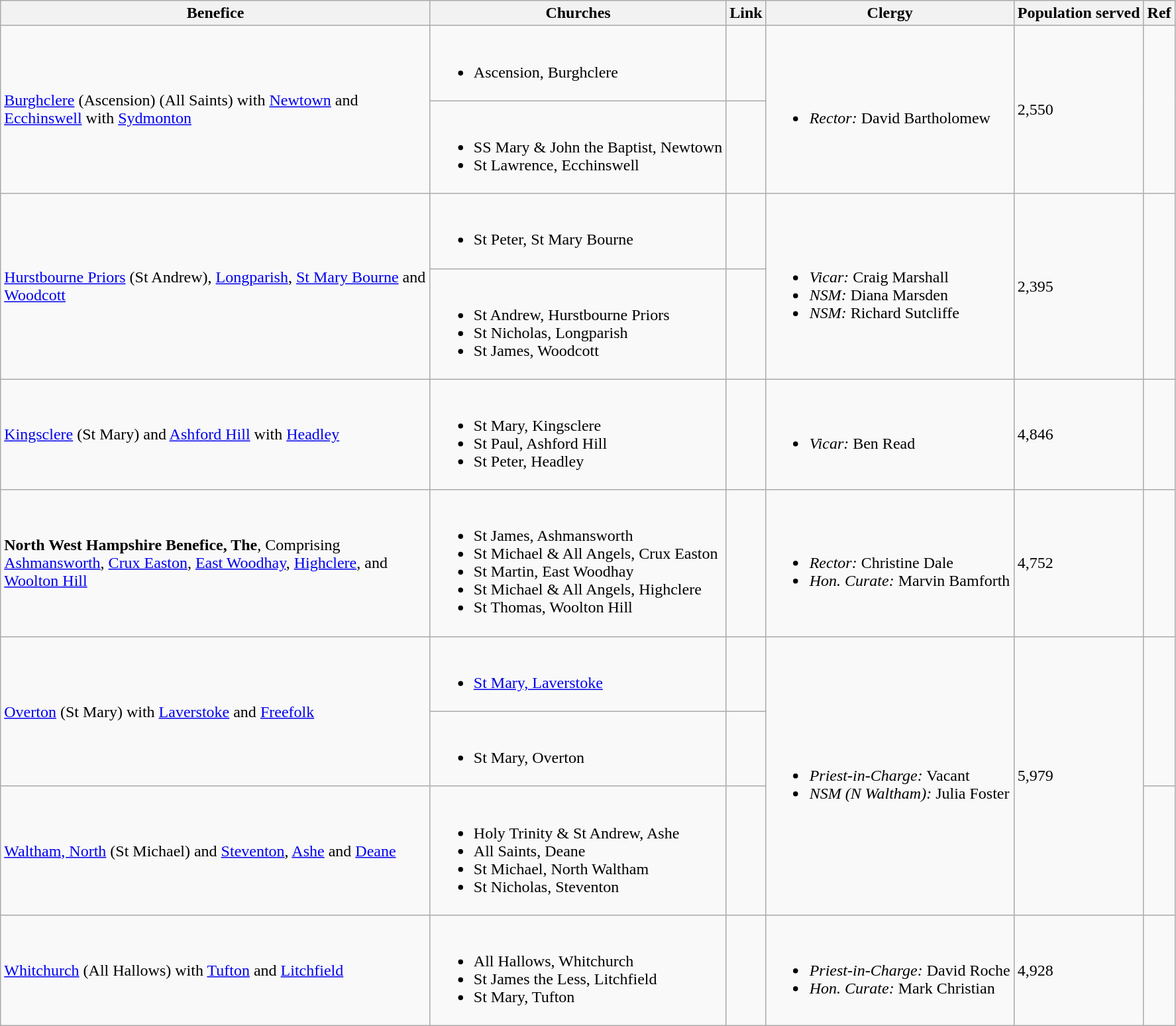<table class="wikitable">
<tr>
<th style="width:425px;">Benefice</th>
<th>Churches</th>
<th>Link</th>
<th>Clergy</th>
<th>Population served</th>
<th>Ref</th>
</tr>
<tr>
<td rowspan="2"><a href='#'>Burghclere</a> (Ascension) (All Saints) with <a href='#'>Newtown</a> and <a href='#'>Ecchinswell</a> with <a href='#'>Sydmonton</a></td>
<td><br><ul><li>Ascension, Burghclere</li></ul></td>
<td> </td>
<td rowspan="2"><br><ul><li><em>Rector:</em> David Bartholomew</li></ul></td>
<td rowspan="2">2,550</td>
<td rowspan="2"></td>
</tr>
<tr>
<td><br><ul><li>SS Mary & John the Baptist, Newtown</li><li>St Lawrence, Ecchinswell</li></ul></td>
<td></td>
</tr>
<tr>
<td rowspan="2"><a href='#'>Hurstbourne Priors</a> (St Andrew), <a href='#'>Longparish</a>, <a href='#'>St Mary Bourne</a> and <a href='#'>Woodcott</a></td>
<td><br><ul><li>St Peter, St Mary Bourne</li></ul></td>
<td> </td>
<td rowspan="2"><br><ul><li><em>Vicar:</em> Craig Marshall</li><li><em>NSM:</em> Diana Marsden</li><li><em>NSM:</em> Richard Sutcliffe</li></ul></td>
<td rowspan="2">2,395</td>
<td rowspan="2"></td>
</tr>
<tr>
<td><br><ul><li>St Andrew, Hurstbourne Priors</li><li>St Nicholas, Longparish</li><li>St James, Woodcott</li></ul></td>
<td></td>
</tr>
<tr>
<td><a href='#'>Kingsclere</a> (St Mary) and <a href='#'>Ashford Hill</a> with <a href='#'>Headley</a></td>
<td><br><ul><li>St Mary, Kingsclere</li><li>St Paul, Ashford Hill</li><li>St Peter, Headley</li></ul></td>
<td></td>
<td><br><ul><li><em>Vicar:</em> Ben Read</li></ul></td>
<td>4,846</td>
<td></td>
</tr>
<tr>
<td><strong>North West Hampshire Benefice, The</strong>, Comprising <a href='#'>Ashmansworth</a>, <a href='#'>Crux Easton</a>, <a href='#'>East Woodhay</a>, <a href='#'>Highclere</a>, and <a href='#'>Woolton Hill</a></td>
<td><br><ul><li>St James, Ashmansworth</li><li>St Michael & All Angels, Crux Easton</li><li>St Martin, East Woodhay</li><li>St Michael & All Angels, Highclere</li><li>St Thomas, Woolton Hill</li></ul></td>
<td> </td>
<td><br><ul><li><em>Rector:</em> Christine Dale</li><li><em>Hon. Curate:</em> Marvin Bamforth</li></ul></td>
<td>4,752</td>
<td></td>
</tr>
<tr>
<td rowspan="2"><a href='#'>Overton</a> (St Mary) with <a href='#'>Laverstoke</a> and <a href='#'>Freefolk</a></td>
<td><br><ul><li><a href='#'>St Mary, Laverstoke</a></li></ul></td>
<td></td>
<td rowspan="3"><br><ul><li><em>Priest-in-Charge:</em> Vacant</li><li><em>NSM (N Waltham):</em> Julia Foster</li></ul></td>
<td rowspan="3">5,979</td>
<td rowspan="2"></td>
</tr>
<tr>
<td><br><ul><li>St Mary, Overton</li></ul></td>
<td></td>
</tr>
<tr>
<td><a href='#'>Waltham, North</a> (St Michael) and <a href='#'>Steventon</a>, <a href='#'>Ashe</a> and <a href='#'>Deane</a></td>
<td><br><ul><li>Holy Trinity & St Andrew, Ashe</li><li>All Saints, Deane</li><li>St Michael, North Waltham</li><li>St Nicholas, Steventon</li></ul></td>
<td></td>
<td></td>
</tr>
<tr>
<td><a href='#'>Whitchurch</a> (All Hallows) with <a href='#'>Tufton</a> and <a href='#'>Litchfield</a></td>
<td><br><ul><li>All Hallows, Whitchurch</li><li>St James the Less, Litchfield</li><li>St Mary, Tufton</li></ul></td>
<td></td>
<td><br><ul><li><em>Priest-in-Charge:</em> David Roche</li><li><em>Hon. Curate:</em> Mark Christian</li></ul></td>
<td>4,928</td>
<td></td>
</tr>
</table>
